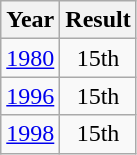<table class="wikitable" style="text-align:center">
<tr>
<th>Year</th>
<th>Result</th>
</tr>
<tr>
<td><a href='#'>1980</a></td>
<td>15th</td>
</tr>
<tr>
<td><a href='#'>1996</a></td>
<td>15th</td>
</tr>
<tr>
<td><a href='#'>1998</a></td>
<td>15th</td>
</tr>
</table>
